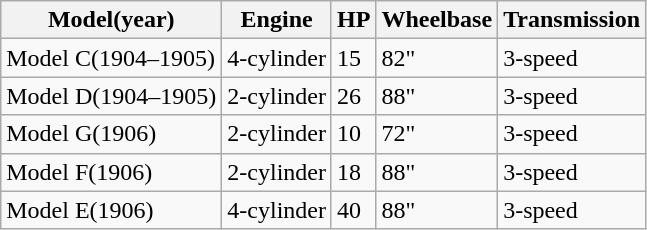<table class="wikitable">
<tr>
<th>Model(year)</th>
<th>Engine</th>
<th>HP</th>
<th>Wheelbase</th>
<th>Transmission</th>
</tr>
<tr>
<td>Model C(1904–1905)</td>
<td>4-cylinder</td>
<td>15</td>
<td>82"</td>
<td>3-speed</td>
</tr>
<tr>
<td>Model D(1904–1905)</td>
<td>2-cylinder</td>
<td>26</td>
<td>88"</td>
<td>3-speed</td>
</tr>
<tr>
<td>Model G(1906)</td>
<td>2-cylinder</td>
<td>10</td>
<td>72"</td>
<td>3-speed</td>
</tr>
<tr>
<td>Model F(1906)</td>
<td>2-cylinder</td>
<td>18</td>
<td>88"</td>
<td>3-speed</td>
</tr>
<tr>
<td>Model E(1906)</td>
<td>4-cylinder</td>
<td>40</td>
<td>88"</td>
<td>3-speed</td>
</tr>
</table>
